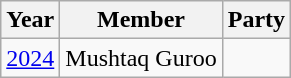<table class="wikitable sortable">
<tr>
<th>Year</th>
<th>Member</th>
<th colspan=2>Party</th>
</tr>
<tr>
<td><a href='#'>2024</a></td>
<td>Mushtaq Guroo</td>
<td></td>
</tr>
</table>
